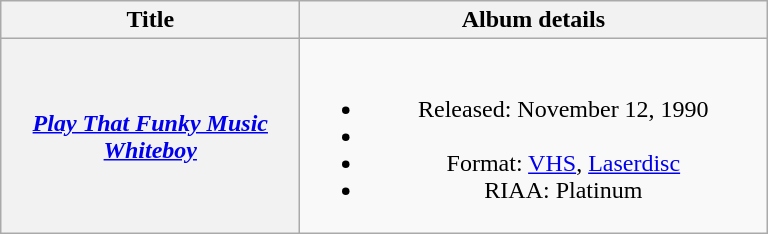<table class="wikitable plainrowheaders" style="text-align:center;">
<tr>
<th scope="col" style="width:12em;">Title</th>
<th scope="col" style="width:19em;">Album details</th>
</tr>
<tr>
<th scope="row"><em><a href='#'>Play That Funky Music Whiteboy</a></em></th>
<td><br><ul><li>Released: November 12, 1990</li><li></li><li>Format: <a href='#'>VHS</a>, <a href='#'>Laserdisc</a></li><li>RIAA: Platinum </li></ul></td>
</tr>
</table>
